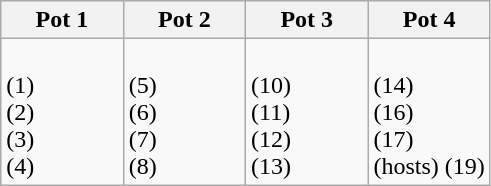<table class="wikitable">
<tr>
<th width=25%>Pot 1</th>
<th width=25%>Pot 2</th>
<th width=25%>Pot 3</th>
<th width=25%>Pot 4</th>
</tr>
<tr>
<td><br> (1)<br>
 (2)<br>
 (3)<br>
 (4)</td>
<td><br> (5)<br>
 (6)<br>
 (7)<br>
 (8)</td>
<td><br> (10)<br>
 (11)<br>
 (12)<br>
 (13)</td>
<td><br> (14)<br>
 (16)<br>
 (17)<br>
 (hosts) (19)</td>
</tr>
</table>
